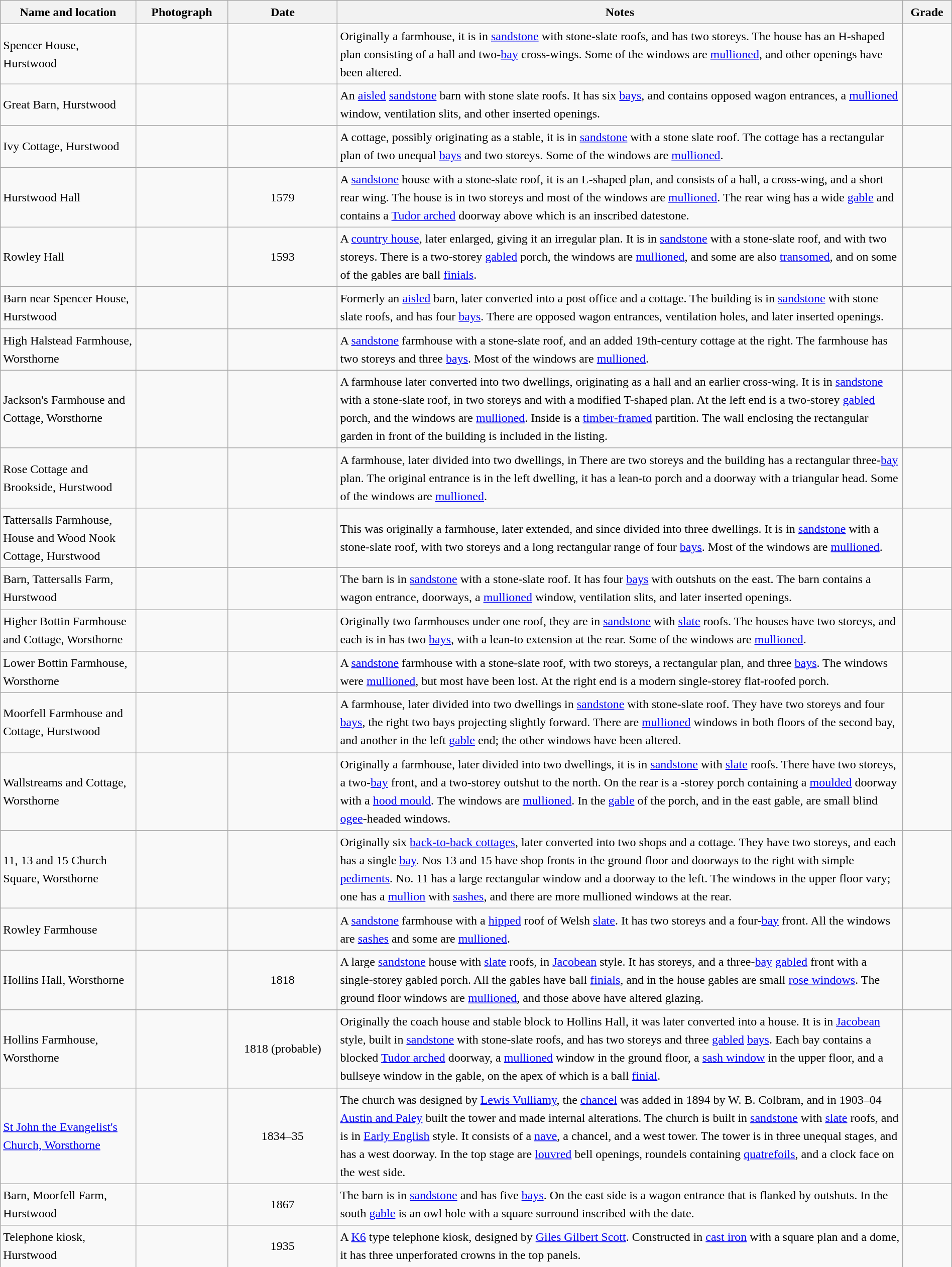<table class="wikitable sortable plainrowheaders" style="width:100%;border:0px;text-align:left;line-height:150%;">
<tr>
<th scope="col"  style="width:150px">Name and location</th>
<th scope="col"  style="width:100px" class="unsortable">Photograph</th>
<th scope="col"  style="width:120px">Date</th>
<th scope="col"  style="width:650px" class="unsortable">Notes</th>
<th scope="col"  style="width:50px">Grade</th>
</tr>
<tr>
<td>Spencer House, Hurstwood<br><small></small></td>
<td></td>
<td align="center"></td>
<td>Originally a farmhouse, it is in <a href='#'>sandstone</a> with stone-slate roofs, and has two storeys.  The house has an H-shaped plan consisting of a hall and two-<a href='#'>bay</a> cross-wings.  Some of the windows are <a href='#'>mullioned</a>, and other openings have been altered.</td>
<td align="center" ></td>
</tr>
<tr>
<td>Great Barn, Hurstwood<br><small></small></td>
<td></td>
<td align="center"></td>
<td>An <a href='#'>aisled</a> <a href='#'>sandstone</a> barn with stone slate roofs.  It has six <a href='#'>bays</a>, and contains opposed wagon entrances, a <a href='#'>mullioned</a> window, ventilation slits, and other inserted openings.</td>
<td align="center" ></td>
</tr>
<tr>
<td>Ivy Cottage, Hurstwood<br><small></small></td>
<td></td>
<td align="center"></td>
<td>A cottage, possibly originating as a stable, it is in <a href='#'>sandstone</a> with a stone slate roof.  The cottage has a rectangular plan of two unequal <a href='#'>bays</a> and two storeys.  Some of the windows are <a href='#'>mullioned</a>.</td>
<td align="center" ></td>
</tr>
<tr>
<td>Hurstwood Hall<br><small></small></td>
<td></td>
<td align="center">1579</td>
<td>A <a href='#'>sandstone</a> house with a stone-slate roof, it is an L-shaped plan, and consists of a hall, a cross-wing, and a short rear wing.  The house is in two storeys and most of the windows are <a href='#'>mullioned</a>.  The rear wing has a wide <a href='#'>gable</a> and contains a <a href='#'>Tudor arched</a> doorway above which is an inscribed datestone.</td>
<td align="center" ></td>
</tr>
<tr>
<td>Rowley Hall<br><small></small></td>
<td></td>
<td align="center">1593</td>
<td>A <a href='#'>country house</a>, later enlarged, giving it an irregular plan.  It is in <a href='#'>sandstone</a> with a stone-slate roof, and with two storeys.  There is a two-storey <a href='#'>gabled</a> porch, the windows are <a href='#'>mullioned</a>, and some are also <a href='#'>transomed</a>, and on some of the gables are ball <a href='#'>finials</a>.</td>
<td align="center" ></td>
</tr>
<tr>
<td>Barn near Spencer House, Hurstwood<br><small></small></td>
<td></td>
<td align="center"></td>
<td>Formerly an <a href='#'>aisled</a> barn, later converted into a post office and a cottage.  The building is in <a href='#'>sandstone</a> with stone slate roofs, and has four <a href='#'>bays</a>.  There are opposed wagon entrances, ventilation holes, and later inserted openings.</td>
<td align="center" ></td>
</tr>
<tr>
<td>High Halstead Farmhouse, Worsthorne<br><small></small></td>
<td></td>
<td align="center"></td>
<td>A <a href='#'>sandstone</a> farmhouse with a stone-slate roof, and an added 19th-century cottage at the right.  The farmhouse has two storeys and three <a href='#'>bays</a>. Most of the windows are <a href='#'>mullioned</a>.</td>
<td align="center" ></td>
</tr>
<tr>
<td>Jackson's Farmhouse and Cottage, Worsthorne<br><small></small></td>
<td></td>
<td align="center"></td>
<td>A farmhouse later converted into two dwellings, originating as a hall and an earlier cross-wing.  It is in <a href='#'>sandstone</a> with a stone-slate roof, in two storeys and with a modified T-shaped plan.  At the left end is a two-storey <a href='#'>gabled</a> porch, and the windows are <a href='#'>mullioned</a>.  Inside is a <a href='#'>timber-framed</a> partition.  The wall enclosing the rectangular garden in front of the building is included in the listing.</td>
<td align="center" ></td>
</tr>
<tr>
<td>Rose Cottage and Brookside, Hurstwood<br><small></small></td>
<td></td>
<td align="center"></td>
<td>A farmhouse, later divided into two dwellings, in   There are two storeys and the building has a rectangular three-<a href='#'>bay</a> plan.  The original entrance is in the left dwelling, it has a lean-to porch and a doorway with a triangular head.  Some of the windows are <a href='#'>mullioned</a>.</td>
<td align="center" ></td>
</tr>
<tr>
<td>Tattersalls Farmhouse, House and Wood Nook Cottage, Hurstwood<br><small></small></td>
<td></td>
<td align="center"></td>
<td>This was originally a farmhouse, later extended, and since divided into three dwellings.  It is in <a href='#'>sandstone</a> with a stone-slate roof, with two storeys and a long rectangular range of four <a href='#'>bays</a>.  Most of the windows are <a href='#'>mullioned</a>.</td>
<td align="center" ></td>
</tr>
<tr>
<td>Barn, Tattersalls Farm, Hurstwood<br><small></small></td>
<td></td>
<td align="center"></td>
<td>The barn is in <a href='#'>sandstone</a> with a stone-slate roof.  It has four <a href='#'>bays</a> with outshuts on the east.  The barn contains a wagon entrance, doorways, a <a href='#'>mullioned</a> window, ventilation slits, and later inserted openings.</td>
<td align="center" ></td>
</tr>
<tr>
<td>Higher Bottin Farmhouse and Cottage, Worsthorne<br><small></small></td>
<td></td>
<td align="center"></td>
<td>Originally two farmhouses under one roof, they are in <a href='#'>sandstone</a> with <a href='#'>slate</a> roofs.  The houses have two storeys, and each is in has two <a href='#'>bays</a>, with a lean-to extension at the rear.  Some of the windows are <a href='#'>mullioned</a>.</td>
<td align="center" ></td>
</tr>
<tr>
<td>Lower Bottin Farmhouse, Worsthorne<br><small></small></td>
<td></td>
<td align="center"></td>
<td>A <a href='#'>sandstone</a> farmhouse with a stone-slate roof, with two storeys, a rectangular plan, and three <a href='#'>bays</a>.  The windows were <a href='#'>mullioned</a>, but most have been lost.  At the right end is a modern single-storey flat-roofed porch.</td>
<td align="center" ></td>
</tr>
<tr>
<td>Moorfell Farmhouse and Cottage, Hurstwood<br><small></small></td>
<td></td>
<td align="center"></td>
<td>A farmhouse, later divided into two dwellings in <a href='#'>sandstone</a> with stone-slate roof.  They have two storeys and four <a href='#'>bays</a>, the right two bays projecting slightly forward.  There are <a href='#'>mullioned</a> windows in both floors of the second bay, and another in the left <a href='#'>gable</a> end; the other windows have been altered.</td>
<td align="center" ></td>
</tr>
<tr>
<td>Wallstreams and Cottage, Worsthorne<br><small></small></td>
<td></td>
<td align="center"></td>
<td>Originally a farmhouse, later divided into two dwellings, it is in <a href='#'>sandstone</a> with <a href='#'>slate</a> roofs.  There have two storeys, a two-<a href='#'>bay</a> front, and a two-storey outshut to the north.  On the rear is a -storey porch containing a <a href='#'>moulded</a> doorway with a <a href='#'>hood mould</a>.  The windows are <a href='#'>mullioned</a>.  In the <a href='#'>gable</a> of the porch, and in the east gable, are small blind <a href='#'>ogee</a>-headed windows.</td>
<td align="center" ></td>
</tr>
<tr>
<td>11, 13 and 15 Church Square, Worsthorne<br><small></small></td>
<td></td>
<td align="center"></td>
<td>Originally six <a href='#'>back-to-back cottages</a>, later converted into two shops and a cottage.  They have two storeys, and each has a single <a href='#'>bay</a>.  Nos 13 and 15 have shop fronts in the ground floor and doorways to the right with simple <a href='#'>pediments</a>.  No. 11 has a large rectangular window and a doorway to the left.  The windows in the upper floor vary; one has a <a href='#'>mullion</a> with <a href='#'>sashes</a>, and there are more mullioned windows at the rear.</td>
<td align="center" ></td>
</tr>
<tr>
<td>Rowley Farmhouse<br><small></small></td>
<td></td>
<td align="center"></td>
<td>A <a href='#'>sandstone</a> farmhouse with a <a href='#'>hipped</a> roof of Welsh <a href='#'>slate</a>.  It has two storeys and a four-<a href='#'>bay</a> front.  All the windows are <a href='#'>sashes</a> and some are <a href='#'>mullioned</a>.</td>
<td align="center" ></td>
</tr>
<tr>
<td>Hollins Hall, Worsthorne<br><small></small></td>
<td></td>
<td align="center">1818</td>
<td>A large <a href='#'>sandstone</a> house with <a href='#'>slate</a> roofs, in <a href='#'>Jacobean</a> style.  It has  storeys, and a three-<a href='#'>bay</a> <a href='#'>gabled</a> front with a single-storey gabled porch.  All the gables have ball <a href='#'>finials</a>, and in the house gables are small <a href='#'>rose windows</a>.  The ground floor windows are <a href='#'>mullioned</a>, and those above have altered glazing.</td>
<td align="center" ></td>
</tr>
<tr>
<td>Hollins Farmhouse, Worsthorne<br><small></small></td>
<td></td>
<td align="center">1818 (probable)</td>
<td>Originally the coach house and stable block to Hollins Hall, it was later converted into a house.  It is in <a href='#'>Jacobean</a> style, built in <a href='#'>sandstone</a> with stone-slate roofs, and has two storeys and three <a href='#'>gabled</a> <a href='#'>bays</a>.  Each bay contains a blocked <a href='#'>Tudor arched</a> doorway, a <a href='#'>mullioned</a> window in the ground floor, a <a href='#'>sash window</a> in the upper floor, and a bullseye window in the gable, on the apex of which is a ball <a href='#'>finial</a>.</td>
<td align="center" ></td>
</tr>
<tr>
<td><a href='#'>St John the Evangelist's Church, Worsthorne</a><br><small></small></td>
<td></td>
<td align="center">1834–35</td>
<td>The church was designed by <a href='#'>Lewis Vulliamy</a>, the <a href='#'>chancel</a> was added in 1894 by W. B. Colbram, and in 1903–04 <a href='#'>Austin and Paley</a> built the tower and made internal alterations.  The church is built in <a href='#'>sandstone</a> with <a href='#'>slate</a> roofs, and is in <a href='#'>Early English</a> style.  It consists of a <a href='#'>nave</a>, a chancel, and a west tower.  The tower is in three unequal stages, and has a west doorway.  In the top stage are <a href='#'>louvred</a> bell openings, roundels containing <a href='#'>quatrefoils</a>, and a clock face on the west side.</td>
<td align="center" ></td>
</tr>
<tr>
<td>Barn, Moorfell Farm, Hurstwood<br><small></small></td>
<td></td>
<td align="center">1867</td>
<td>The barn is in <a href='#'>sandstone</a> and has five <a href='#'>bays</a>.  On the east side is a wagon entrance that is flanked by outshuts.  In the south <a href='#'>gable</a> is an owl hole with a square surround inscribed with the date.</td>
<td align="center" ></td>
</tr>
<tr>
<td>Telephone kiosk, Hurstwood<br><small></small></td>
<td></td>
<td align="center">1935</td>
<td>A <a href='#'>K6</a> type telephone kiosk, designed by <a href='#'>Giles Gilbert Scott</a>.  Constructed in <a href='#'>cast iron</a> with a square plan and a dome, it has three unperforated crowns in the top panels.</td>
<td align="center" ></td>
</tr>
<tr>
</tr>
</table>
